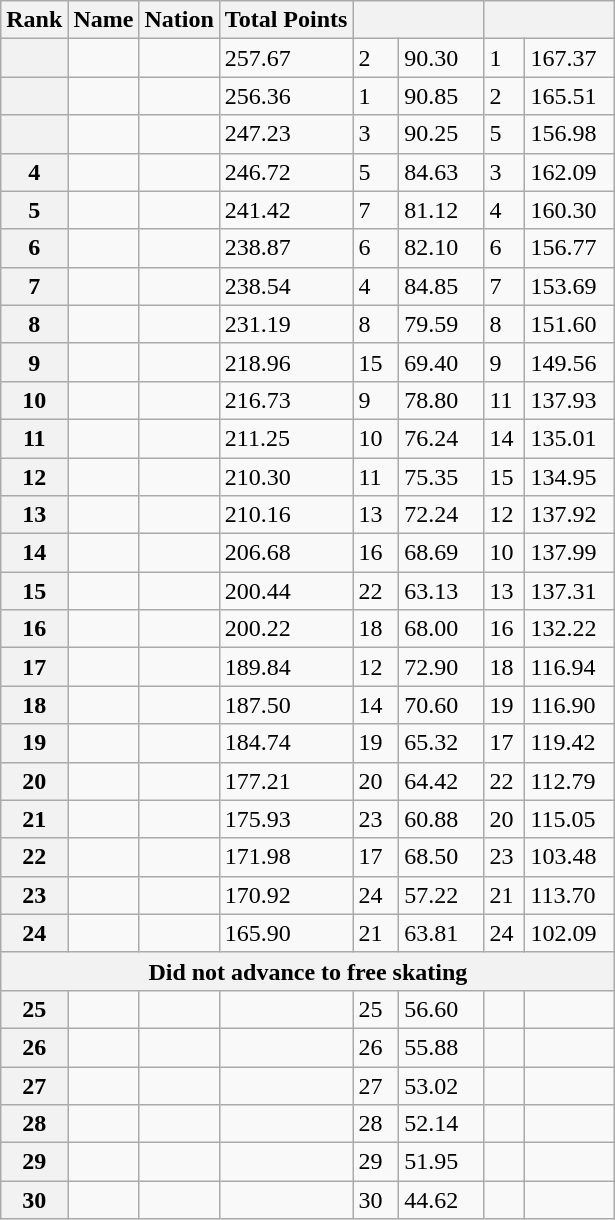<table class="wikitable sortable">
<tr>
<th>Rank</th>
<th>Name</th>
<th>Nation</th>
<th>Total Points</th>
<th colspan="2" width="80px"></th>
<th colspan="2" width="80px"></th>
</tr>
<tr>
<th></th>
<td></td>
<td></td>
<td>257.67</td>
<td>2</td>
<td>90.30</td>
<td>1</td>
<td>167.37</td>
</tr>
<tr>
<th></th>
<td></td>
<td></td>
<td>256.36</td>
<td>1</td>
<td>90.85</td>
<td>2</td>
<td>165.51</td>
</tr>
<tr>
<th></th>
<td></td>
<td></td>
<td>247.23</td>
<td>3</td>
<td>90.25</td>
<td>5</td>
<td>156.98</td>
</tr>
<tr>
<th>4</th>
<td></td>
<td></td>
<td>246.72</td>
<td>5</td>
<td>84.63</td>
<td>3</td>
<td>162.09</td>
</tr>
<tr>
<th>5</th>
<td></td>
<td></td>
<td>241.42</td>
<td>7</td>
<td>81.12</td>
<td>4</td>
<td>160.30</td>
</tr>
<tr>
<th>6</th>
<td></td>
<td></td>
<td>238.87</td>
<td>6</td>
<td>82.10</td>
<td>6</td>
<td>156.77</td>
</tr>
<tr>
<th>7</th>
<td></td>
<td></td>
<td>238.54</td>
<td>4</td>
<td>84.85</td>
<td>7</td>
<td>153.69</td>
</tr>
<tr>
<th>8</th>
<td></td>
<td></td>
<td>231.19</td>
<td>8</td>
<td>79.59</td>
<td>8</td>
<td>151.60</td>
</tr>
<tr>
<th>9</th>
<td></td>
<td></td>
<td>218.96</td>
<td>15</td>
<td>69.40</td>
<td>9</td>
<td>149.56</td>
</tr>
<tr>
<th>10</th>
<td></td>
<td></td>
<td>216.73</td>
<td>9</td>
<td>78.80</td>
<td>11</td>
<td>137.93</td>
</tr>
<tr>
<th>11</th>
<td></td>
<td></td>
<td>211.25</td>
<td>10</td>
<td>76.24</td>
<td>14</td>
<td>135.01</td>
</tr>
<tr>
<th>12</th>
<td></td>
<td></td>
<td>210.30</td>
<td>11</td>
<td>75.35</td>
<td>15</td>
<td>134.95</td>
</tr>
<tr>
<th>13</th>
<td></td>
<td></td>
<td>210.16</td>
<td>13</td>
<td>72.24</td>
<td>12</td>
<td>137.92</td>
</tr>
<tr>
<th>14</th>
<td></td>
<td></td>
<td>206.68</td>
<td>16</td>
<td>68.69</td>
<td>10</td>
<td>137.99</td>
</tr>
<tr>
<th>15</th>
<td></td>
<td></td>
<td>200.44</td>
<td>22</td>
<td>63.13</td>
<td>13</td>
<td>137.31</td>
</tr>
<tr>
<th>16</th>
<td></td>
<td></td>
<td>200.22</td>
<td>18</td>
<td>68.00</td>
<td>16</td>
<td>132.22</td>
</tr>
<tr>
<th>17</th>
<td></td>
<td></td>
<td>189.84</td>
<td>12</td>
<td>72.90</td>
<td>18</td>
<td>116.94</td>
</tr>
<tr>
<th>18</th>
<td></td>
<td></td>
<td>187.50</td>
<td>14</td>
<td>70.60</td>
<td>19</td>
<td>116.90</td>
</tr>
<tr>
<th>19</th>
<td></td>
<td></td>
<td>184.74</td>
<td>19</td>
<td>65.32</td>
<td>17</td>
<td>119.42</td>
</tr>
<tr>
<th>20</th>
<td></td>
<td></td>
<td>177.21</td>
<td>20</td>
<td>64.42</td>
<td>22</td>
<td>112.79</td>
</tr>
<tr>
<th>21</th>
<td></td>
<td></td>
<td>175.93</td>
<td>23</td>
<td>60.88</td>
<td>20</td>
<td>115.05</td>
</tr>
<tr>
<th>22</th>
<td></td>
<td></td>
<td>171.98</td>
<td>17</td>
<td>68.50</td>
<td>23</td>
<td>103.48</td>
</tr>
<tr>
<th>23</th>
<td></td>
<td></td>
<td>170.92</td>
<td>24</td>
<td>57.22</td>
<td>21</td>
<td>113.70</td>
</tr>
<tr>
<th>24</th>
<td></td>
<td></td>
<td>165.90</td>
<td>21</td>
<td>63.81</td>
<td>24</td>
<td>102.09</td>
</tr>
<tr>
<th colspan=8>Did not advance to free skating</th>
</tr>
<tr>
<th>25</th>
<td></td>
<td></td>
<td></td>
<td>25</td>
<td>56.60</td>
<td></td>
<td></td>
</tr>
<tr>
<th>26</th>
<td></td>
<td></td>
<td></td>
<td>26</td>
<td>55.88</td>
<td></td>
<td></td>
</tr>
<tr>
<th>27</th>
<td></td>
<td></td>
<td></td>
<td>27</td>
<td>53.02</td>
<td></td>
<td></td>
</tr>
<tr>
<th>28</th>
<td></td>
<td></td>
<td></td>
<td>28</td>
<td>52.14</td>
<td></td>
<td></td>
</tr>
<tr>
<th>29</th>
<td></td>
<td></td>
<td></td>
<td>29</td>
<td>51.95</td>
<td></td>
<td></td>
</tr>
<tr>
<th>30</th>
<td></td>
<td></td>
<td></td>
<td>30</td>
<td>44.62</td>
<td></td>
<td></td>
</tr>
</table>
